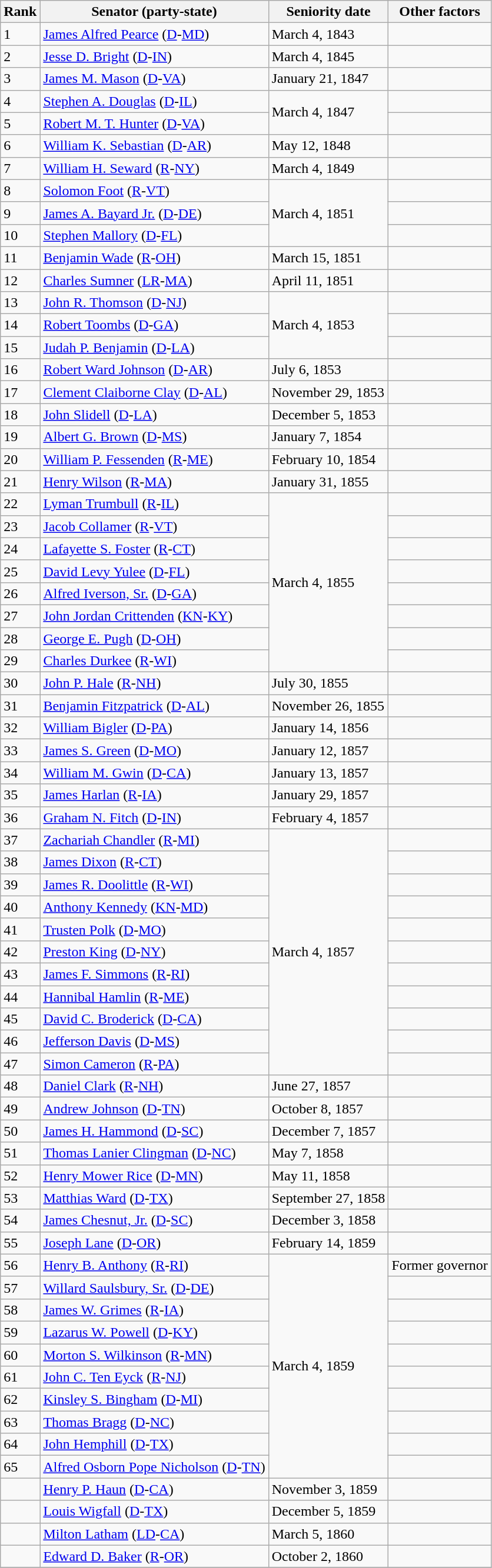<table class=wikitable>
<tr valign=bottom>
<th>Rank</th>
<th>Senator (party-state)</th>
<th>Seniority date</th>
<th>Other factors</th>
</tr>
<tr>
<td>1</td>
<td><a href='#'>James Alfred Pearce</a> (<a href='#'>D</a>-<a href='#'>MD</a>)</td>
<td>March 4, 1843</td>
<td></td>
</tr>
<tr>
<td>2</td>
<td><a href='#'>Jesse D. Bright</a> (<a href='#'>D</a>-<a href='#'>IN</a>)</td>
<td>March 4, 1845</td>
<td></td>
</tr>
<tr>
<td>3</td>
<td><a href='#'>James M. Mason</a> (<a href='#'>D</a>-<a href='#'>VA</a>)</td>
<td>January 21, 1847</td>
<td></td>
</tr>
<tr>
<td>4</td>
<td><a href='#'>Stephen A. Douglas</a> (<a href='#'>D</a>-<a href='#'>IL</a>)</td>
<td rowspan=2>March 4, 1847</td>
<td></td>
</tr>
<tr>
<td>5</td>
<td><a href='#'>Robert M. T. Hunter</a> (<a href='#'>D</a>-<a href='#'>VA</a>)</td>
<td></td>
</tr>
<tr>
<td>6</td>
<td><a href='#'>William K. Sebastian</a> (<a href='#'>D</a>-<a href='#'>AR</a>)</td>
<td>May 12, 1848</td>
<td></td>
</tr>
<tr>
<td>7</td>
<td><a href='#'>William H. Seward</a> (<a href='#'>R</a>-<a href='#'>NY</a>)</td>
<td>March 4, 1849</td>
<td></td>
</tr>
<tr>
<td>8</td>
<td><a href='#'>Solomon Foot</a> (<a href='#'>R</a>-<a href='#'>VT</a>)</td>
<td rowspan=3>March 4, 1851</td>
<td></td>
</tr>
<tr>
<td>9</td>
<td><a href='#'>James A. Bayard Jr.</a> (<a href='#'>D</a>-<a href='#'>DE</a>)</td>
<td></td>
</tr>
<tr>
<td>10</td>
<td><a href='#'>Stephen Mallory</a> (<a href='#'>D</a>-<a href='#'>FL</a>)</td>
<td></td>
</tr>
<tr>
<td>11</td>
<td><a href='#'>Benjamin Wade</a> (<a href='#'>R</a>-<a href='#'>OH</a>)</td>
<td>March 15, 1851</td>
<td></td>
</tr>
<tr>
<td>12</td>
<td><a href='#'>Charles Sumner</a> (<a href='#'>LR</a>-<a href='#'>MA</a>)</td>
<td>April 11, 1851</td>
<td></td>
</tr>
<tr>
<td>13</td>
<td><a href='#'>John R. Thomson</a> (<a href='#'>D</a>-<a href='#'>NJ</a>)</td>
<td rowspan=3>March 4, 1853</td>
<td></td>
</tr>
<tr>
<td>14</td>
<td><a href='#'>Robert Toombs</a> (<a href='#'>D</a>-<a href='#'>GA</a>)</td>
<td></td>
</tr>
<tr>
<td>15</td>
<td><a href='#'>Judah P. Benjamin</a> (<a href='#'>D</a>-<a href='#'>LA</a>)</td>
<td></td>
</tr>
<tr>
<td>16</td>
<td><a href='#'>Robert Ward Johnson</a> (<a href='#'>D</a>-<a href='#'>AR</a>)</td>
<td>July 6, 1853</td>
<td></td>
</tr>
<tr>
<td>17</td>
<td><a href='#'>Clement Claiborne Clay</a> (<a href='#'>D</a>-<a href='#'>AL</a>)</td>
<td>November 29, 1853</td>
<td></td>
</tr>
<tr>
<td>18</td>
<td><a href='#'>John Slidell</a> (<a href='#'>D</a>-<a href='#'>LA</a>)</td>
<td>December 5, 1853</td>
<td></td>
</tr>
<tr>
<td>19</td>
<td><a href='#'>Albert G. Brown</a> (<a href='#'>D</a>-<a href='#'>MS</a>)</td>
<td>January 7, 1854</td>
<td></td>
</tr>
<tr>
<td>20</td>
<td><a href='#'>William P. Fessenden</a> (<a href='#'>R</a>-<a href='#'>ME</a>)</td>
<td>February 10, 1854</td>
<td></td>
</tr>
<tr>
<td>21</td>
<td><a href='#'>Henry Wilson</a> (<a href='#'>R</a>-<a href='#'>MA</a>)</td>
<td>January 31, 1855</td>
<td></td>
</tr>
<tr>
<td>22</td>
<td><a href='#'>Lyman Trumbull</a> (<a href='#'>R</a>-<a href='#'>IL</a>)</td>
<td rowspan=8>March 4, 1855</td>
<td></td>
</tr>
<tr>
<td>23</td>
<td><a href='#'>Jacob Collamer</a> (<a href='#'>R</a>-<a href='#'>VT</a>)</td>
<td></td>
</tr>
<tr>
<td>24</td>
<td><a href='#'>Lafayette S. Foster</a> (<a href='#'>R</a>-<a href='#'>CT</a>)</td>
<td></td>
</tr>
<tr>
<td>25</td>
<td><a href='#'>David Levy Yulee</a> (<a href='#'>D</a>-<a href='#'>FL</a>)</td>
<td></td>
</tr>
<tr>
<td>26</td>
<td><a href='#'>Alfred Iverson, Sr.</a> (<a href='#'>D</a>-<a href='#'>GA</a>)</td>
<td></td>
</tr>
<tr>
<td>27</td>
<td><a href='#'>John Jordan Crittenden</a> (<a href='#'>KN</a>-<a href='#'>KY</a>)</td>
<td></td>
</tr>
<tr>
<td>28</td>
<td><a href='#'>George E. Pugh</a> (<a href='#'>D</a>-<a href='#'>OH</a>)</td>
<td></td>
</tr>
<tr>
<td>29</td>
<td><a href='#'>Charles Durkee</a> (<a href='#'>R</a>-<a href='#'>WI</a>)</td>
<td></td>
</tr>
<tr>
<td>30</td>
<td><a href='#'>John P. Hale</a> (<a href='#'>R</a>-<a href='#'>NH</a>)</td>
<td>July 30, 1855</td>
<td></td>
</tr>
<tr>
<td>31</td>
<td><a href='#'>Benjamin Fitzpatrick</a> (<a href='#'>D</a>-<a href='#'>AL</a>)</td>
<td>November 26, 1855</td>
<td></td>
</tr>
<tr>
<td>32</td>
<td><a href='#'>William Bigler</a> (<a href='#'>D</a>-<a href='#'>PA</a>)</td>
<td>January 14, 1856</td>
<td></td>
</tr>
<tr>
<td>33</td>
<td><a href='#'>James S. Green</a> (<a href='#'>D</a>-<a href='#'>MO</a>)</td>
<td>January 12, 1857</td>
<td></td>
</tr>
<tr>
<td>34</td>
<td><a href='#'>William M. Gwin</a> (<a href='#'>D</a>-<a href='#'>CA</a>)</td>
<td>January 13, 1857</td>
<td></td>
</tr>
<tr>
<td>35</td>
<td><a href='#'>James Harlan</a> (<a href='#'>R</a>-<a href='#'>IA</a>)</td>
<td>January 29, 1857</td>
<td></td>
</tr>
<tr>
<td>36</td>
<td><a href='#'>Graham N. Fitch</a> (<a href='#'>D</a>-<a href='#'>IN</a>)</td>
<td>February 4, 1857</td>
<td></td>
</tr>
<tr>
<td>37</td>
<td><a href='#'>Zachariah Chandler</a> (<a href='#'>R</a>-<a href='#'>MI</a>)</td>
<td rowspan=11>March 4, 1857</td>
<td></td>
</tr>
<tr>
<td>38</td>
<td><a href='#'>James Dixon</a> (<a href='#'>R</a>-<a href='#'>CT</a>)</td>
<td></td>
</tr>
<tr>
<td>39</td>
<td><a href='#'>James R. Doolittle</a> (<a href='#'>R</a>-<a href='#'>WI</a>)</td>
<td></td>
</tr>
<tr>
<td>40</td>
<td><a href='#'>Anthony Kennedy</a> (<a href='#'>KN</a>-<a href='#'>MD</a>)</td>
<td></td>
</tr>
<tr>
<td>41</td>
<td><a href='#'>Trusten Polk</a> (<a href='#'>D</a>-<a href='#'>MO</a>)</td>
<td></td>
</tr>
<tr>
<td>42</td>
<td><a href='#'>Preston King</a> (<a href='#'>D</a>-<a href='#'>NY</a>)</td>
<td></td>
</tr>
<tr>
<td>43</td>
<td><a href='#'>James F. Simmons</a> (<a href='#'>R</a>-<a href='#'>RI</a>)</td>
<td></td>
</tr>
<tr>
<td>44</td>
<td><a href='#'>Hannibal Hamlin</a> (<a href='#'>R</a>-<a href='#'>ME</a>)</td>
<td></td>
</tr>
<tr>
<td>45</td>
<td><a href='#'>David C. Broderick</a> (<a href='#'>D</a>-<a href='#'>CA</a>)</td>
<td></td>
</tr>
<tr>
<td>46</td>
<td><a href='#'>Jefferson Davis</a> (<a href='#'>D</a>-<a href='#'>MS</a>)</td>
<td></td>
</tr>
<tr>
<td>47</td>
<td><a href='#'>Simon Cameron</a> (<a href='#'>R</a>-<a href='#'>PA</a>)</td>
<td></td>
</tr>
<tr>
<td>48</td>
<td><a href='#'>Daniel Clark</a> (<a href='#'>R</a>-<a href='#'>NH</a>)</td>
<td>June 27, 1857</td>
<td></td>
</tr>
<tr>
<td>49</td>
<td><a href='#'>Andrew Johnson</a> (<a href='#'>D</a>-<a href='#'>TN</a>)</td>
<td>October 8, 1857</td>
<td></td>
</tr>
<tr>
<td>50</td>
<td><a href='#'>James H. Hammond</a> (<a href='#'>D</a>-<a href='#'>SC</a>)</td>
<td>December 7, 1857</td>
<td></td>
</tr>
<tr>
<td>51</td>
<td><a href='#'>Thomas Lanier Clingman</a> (<a href='#'>D</a>-<a href='#'>NC</a>)</td>
<td>May 7, 1858</td>
<td></td>
</tr>
<tr>
<td>52</td>
<td><a href='#'>Henry Mower Rice</a> (<a href='#'>D</a>-<a href='#'>MN</a>)</td>
<td>May 11, 1858</td>
<td></td>
</tr>
<tr>
<td>53</td>
<td><a href='#'>Matthias Ward</a> (<a href='#'>D</a>-<a href='#'>TX</a>)</td>
<td>September 27, 1858</td>
<td></td>
</tr>
<tr>
<td>54</td>
<td><a href='#'>James Chesnut, Jr.</a> (<a href='#'>D</a>-<a href='#'>SC</a>)</td>
<td>December 3, 1858</td>
<td></td>
</tr>
<tr>
<td>55</td>
<td><a href='#'>Joseph Lane</a> (<a href='#'>D</a>-<a href='#'>OR</a>)</td>
<td>February 14, 1859</td>
<td></td>
</tr>
<tr>
<td>56</td>
<td><a href='#'>Henry B. Anthony</a> (<a href='#'>R</a>-<a href='#'>RI</a>)</td>
<td rowspan=10>March 4, 1859</td>
<td>Former governor</td>
</tr>
<tr>
<td>57</td>
<td><a href='#'>Willard Saulsbury, Sr.</a> (<a href='#'>D</a>-<a href='#'>DE</a>)</td>
<td></td>
</tr>
<tr>
<td>58</td>
<td><a href='#'>James W. Grimes</a> (<a href='#'>R</a>-<a href='#'>IA</a>)</td>
<td></td>
</tr>
<tr>
<td>59</td>
<td><a href='#'>Lazarus W. Powell</a> (<a href='#'>D</a>-<a href='#'>KY</a>)</td>
<td></td>
</tr>
<tr>
<td>60</td>
<td><a href='#'>Morton S. Wilkinson</a> (<a href='#'>R</a>-<a href='#'>MN</a>)</td>
<td></td>
</tr>
<tr>
<td>61</td>
<td><a href='#'>John C. Ten Eyck</a> (<a href='#'>R</a>-<a href='#'>NJ</a>)</td>
<td></td>
</tr>
<tr>
<td>62</td>
<td><a href='#'>Kinsley S. Bingham</a> (<a href='#'>D</a>-<a href='#'>MI</a>)</td>
<td></td>
</tr>
<tr>
<td>63</td>
<td><a href='#'>Thomas Bragg</a> (<a href='#'>D</a>-<a href='#'>NC</a>)</td>
<td></td>
</tr>
<tr>
<td>64</td>
<td><a href='#'>John Hemphill</a> (<a href='#'>D</a>-<a href='#'>TX</a>)</td>
<td></td>
</tr>
<tr>
<td>65</td>
<td><a href='#'>Alfred Osborn Pope Nicholson</a> (<a href='#'>D</a>-<a href='#'>TN</a>)</td>
<td></td>
</tr>
<tr>
<td></td>
<td><a href='#'>Henry P. Haun</a> (<a href='#'>D</a>-<a href='#'>CA</a>)</td>
<td>November 3, 1859</td>
<td></td>
</tr>
<tr>
<td></td>
<td><a href='#'>Louis Wigfall</a> (<a href='#'>D</a>-<a href='#'>TX</a>)</td>
<td>December 5, 1859</td>
<td></td>
</tr>
<tr>
<td></td>
<td><a href='#'>Milton Latham</a> (<a href='#'>LD</a>-<a href='#'>CA</a>)</td>
<td>March 5, 1860</td>
<td></td>
</tr>
<tr>
<td></td>
<td><a href='#'>Edward D. Baker</a> (<a href='#'>R</a>-<a href='#'>OR</a>)</td>
<td>October 2, 1860</td>
<td></td>
</tr>
<tr>
</tr>
</table>
